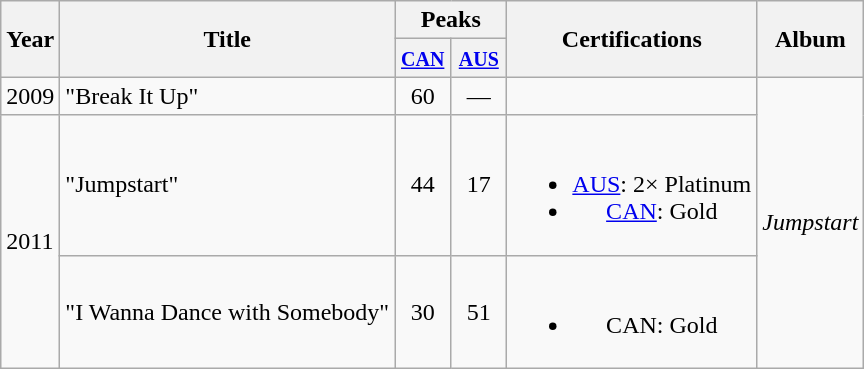<table class="wikitable">
<tr>
<th rowspan="2">Year</th>
<th rowspan="2">Title</th>
<th colspan="2">Peaks</th>
<th rowspan="2">Certifications</th>
<th rowspan="2">Album</th>
</tr>
<tr>
<th style="width:30px;"><small><a href='#'>CAN</a><br></small></th>
<th style="width:30px;"><small><a href='#'>AUS</a><br></small></th>
</tr>
<tr>
<td>2009</td>
<td>"Break It Up"</td>
<td style="text-align:center;">60</td>
<td style="text-align:center;">—</td>
<td style="text-align:center;"></td>
<td style="text-align:left;" rowspan="3"><em>Jumpstart</em></td>
</tr>
<tr>
<td rowspan="2">2011</td>
<td>"Jumpstart"</td>
<td style="text-align:center;">44</td>
<td style="text-align:center;">17</td>
<td style="text-align:center;"><br><ul><li><a href='#'>AUS</a>: 2× Platinum</li><li><a href='#'>CAN</a>: Gold</li></ul></td>
</tr>
<tr>
<td>"I Wanna Dance with Somebody"</td>
<td style="text-align:center;">30</td>
<td style="text-align:center;">51</td>
<td style="text-align:center;"><br><ul><li>CAN: Gold</li></ul></td>
</tr>
</table>
